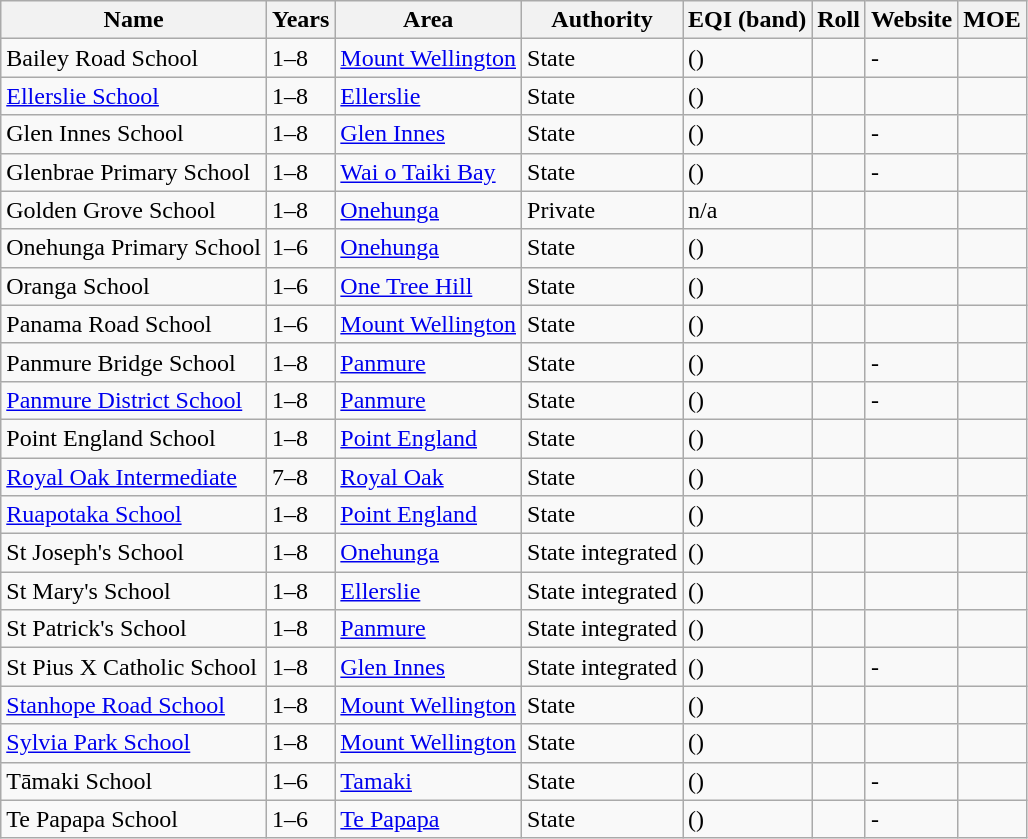<table class="wikitable sortable">
<tr>
<th>Name</th>
<th>Years</th>
<th>Area</th>
<th>Authority</th>
<th>EQI (band)</th>
<th>Roll</th>
<th>Website</th>
<th>MOE</th>
</tr>
<tr>
<td>Bailey Road School</td>
<td>1–8</td>
<td><a href='#'>Mount Wellington</a></td>
<td>State</td>
<td> ()</td>
<td></td>
<td>-</td>
<td></td>
</tr>
<tr>
<td><a href='#'>Ellerslie School</a></td>
<td>1–8</td>
<td><a href='#'>Ellerslie</a></td>
<td>State</td>
<td> ()</td>
<td></td>
<td></td>
<td></td>
</tr>
<tr>
<td>Glen Innes School</td>
<td>1–8</td>
<td><a href='#'>Glen Innes</a></td>
<td>State</td>
<td> ()</td>
<td></td>
<td>-</td>
<td></td>
</tr>
<tr>
<td>Glenbrae Primary School</td>
<td>1–8</td>
<td><a href='#'>Wai o Taiki Bay</a></td>
<td>State</td>
<td> ()</td>
<td></td>
<td>-</td>
<td></td>
</tr>
<tr>
<td>Golden Grove School</td>
<td>1–8</td>
<td><a href='#'>Onehunga</a></td>
<td>Private</td>
<td>n/a</td>
<td></td>
<td></td>
<td></td>
</tr>
<tr>
<td>Onehunga Primary School</td>
<td>1–6</td>
<td><a href='#'>Onehunga</a></td>
<td>State</td>
<td> ()</td>
<td></td>
<td></td>
<td></td>
</tr>
<tr>
<td>Oranga School</td>
<td>1–6</td>
<td><a href='#'>One Tree Hill</a></td>
<td>State</td>
<td> ()</td>
<td></td>
<td></td>
<td></td>
</tr>
<tr>
<td>Panama Road School</td>
<td>1–6</td>
<td><a href='#'>Mount Wellington</a></td>
<td>State</td>
<td> ()</td>
<td></td>
<td></td>
<td></td>
</tr>
<tr>
<td>Panmure Bridge School</td>
<td>1–8</td>
<td><a href='#'>Panmure</a></td>
<td>State</td>
<td> ()</td>
<td></td>
<td>-</td>
<td></td>
</tr>
<tr>
<td><a href='#'>Panmure District School</a></td>
<td>1–8</td>
<td><a href='#'>Panmure</a></td>
<td>State</td>
<td> ()</td>
<td></td>
<td>-</td>
<td></td>
</tr>
<tr>
<td>Point England School</td>
<td>1–8</td>
<td><a href='#'>Point England</a></td>
<td>State</td>
<td> ()</td>
<td></td>
<td></td>
<td></td>
</tr>
<tr>
<td><a href='#'>Royal Oak Intermediate</a></td>
<td>7–8</td>
<td><a href='#'>Royal Oak</a></td>
<td>State</td>
<td> ()</td>
<td></td>
<td></td>
<td></td>
</tr>
<tr>
<td><a href='#'>Ruapotaka School</a></td>
<td>1–8</td>
<td><a href='#'>Point England</a></td>
<td>State</td>
<td> ()</td>
<td></td>
<td></td>
<td></td>
</tr>
<tr>
<td>St Joseph's School</td>
<td>1–8</td>
<td><a href='#'>Onehunga</a></td>
<td>State integrated</td>
<td> ()</td>
<td></td>
<td></td>
<td></td>
</tr>
<tr>
<td>St Mary's School</td>
<td>1–8</td>
<td><a href='#'>Ellerslie</a></td>
<td>State integrated</td>
<td> ()</td>
<td></td>
<td></td>
<td></td>
</tr>
<tr>
<td>St Patrick's School</td>
<td>1–8</td>
<td><a href='#'>Panmure</a></td>
<td>State integrated</td>
<td> ()</td>
<td></td>
<td></td>
<td></td>
</tr>
<tr>
<td>St Pius X Catholic School</td>
<td>1–8</td>
<td><a href='#'>Glen Innes</a></td>
<td>State integrated</td>
<td> ()</td>
<td></td>
<td>-</td>
<td></td>
</tr>
<tr>
<td><a href='#'>Stanhope Road School</a></td>
<td>1–8</td>
<td><a href='#'>Mount Wellington</a></td>
<td>State</td>
<td> ()</td>
<td></td>
<td></td>
<td></td>
</tr>
<tr>
<td><a href='#'>Sylvia Park School</a></td>
<td>1–8</td>
<td><a href='#'>Mount Wellington</a></td>
<td>State</td>
<td> ()</td>
<td></td>
<td></td>
<td></td>
</tr>
<tr>
<td>Tāmaki School</td>
<td>1–6</td>
<td><a href='#'>Tamaki</a></td>
<td>State</td>
<td> ()</td>
<td></td>
<td>-</td>
<td></td>
</tr>
<tr>
<td>Te Papapa School</td>
<td>1–6</td>
<td><a href='#'>Te Papapa</a></td>
<td>State</td>
<td> ()</td>
<td></td>
<td>-</td>
<td></td>
</tr>
</table>
